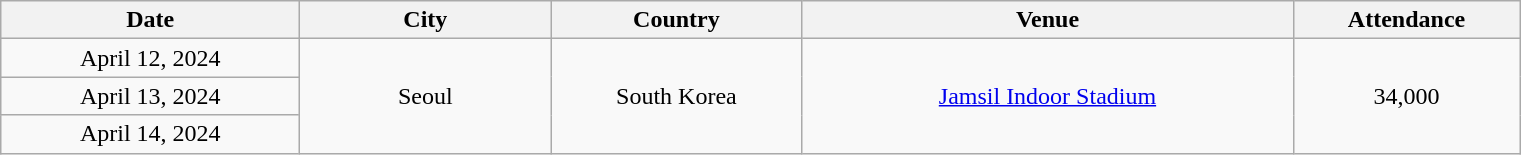<table class="wikitable" style="text-align:center;">
<tr>
<th scope="col" style="width:12em">Date</th>
<th scope="col" style="width:10em">City</th>
<th scope="col" style="width:10em">Country</th>
<th scope="col" style="width:20em">Venue</th>
<th scope="col" style="width:9em">Attendance</th>
</tr>
<tr>
<td>April 12, 2024</td>
<td rowspan="3">Seoul</td>
<td rowspan="3">South Korea</td>
<td rowspan="3"><a href='#'>Jamsil Indoor Stadium</a></td>
<td rowspan="3">34,000</td>
</tr>
<tr>
<td>April 13, 2024</td>
</tr>
<tr>
<td>April 14, 2024</td>
</tr>
</table>
